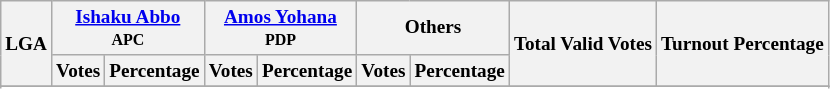<table class="wikitable sortable mw-collapsible" style=" font-size: 80%">
<tr>
<th rowspan="2">LGA</th>
<th colspan="2"><a href='#'>Ishaku Abbo</a><br><small>APC</small></th>
<th colspan="2"><a href='#'>Amos Yohana</a><br><small>PDP</small></th>
<th colspan="2">Others</th>
<th rowspan="2">Total Valid Votes</th>
<th rowspan="2">Turnout Percentage</th>
</tr>
<tr>
<th>Votes</th>
<th>Percentage</th>
<th>Votes</th>
<th>Percentage</th>
<th>Votes</th>
<th>Percentage</th>
</tr>
<tr>
</tr>
<tr>
</tr>
<tr>
</tr>
<tr>
</tr>
<tr>
</tr>
<tr>
</tr>
<tr>
</tr>
<tr>
</tr>
</table>
